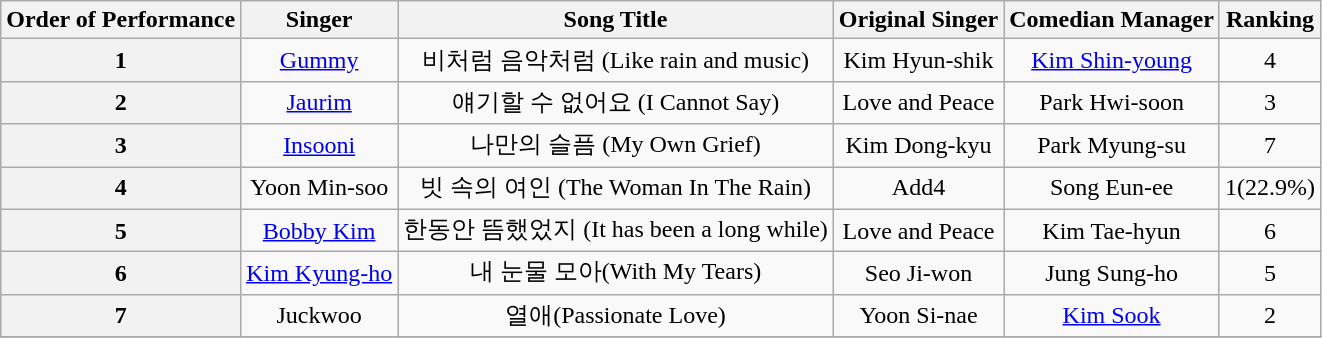<table class="wikitable">
<tr>
<th>Order of Performance</th>
<th>Singer</th>
<th>Song Title</th>
<th>Original Singer</th>
<th>Comedian Manager</th>
<th>Ranking</th>
</tr>
<tr align="center">
<th>1</th>
<td><a href='#'>Gummy</a></td>
<td>비처럼 음악처럼 (Like rain and music)</td>
<td>Kim Hyun-shik</td>
<td><a href='#'>Kim Shin-young</a></td>
<td>4</td>
</tr>
<tr align="center">
<th>2</th>
<td><a href='#'>Jaurim</a></td>
<td>얘기할 수 없어요 (I Cannot Say)</td>
<td>Love and Peace</td>
<td>Park Hwi-soon</td>
<td>3</td>
</tr>
<tr align="center">
<th>3</th>
<td><a href='#'>Insooni</a></td>
<td>나만의 슬픔 (My Own Grief)</td>
<td>Kim Dong-kyu</td>
<td>Park Myung-su</td>
<td>7</td>
</tr>
<tr align="center">
<th>4</th>
<td>Yoon Min-soo</td>
<td>빗 속의 여인 (The Woman In The Rain)</td>
<td>Add4</td>
<td>Song Eun-ee</td>
<td>1(22.9%)</td>
</tr>
<tr align="center">
<th>5</th>
<td><a href='#'>Bobby Kim</a></td>
<td>한동안 뜸했었지 (It has been a long while)</td>
<td>Love and Peace</td>
<td>Kim Tae-hyun</td>
<td>6</td>
</tr>
<tr align="center">
<th>6</th>
<td><a href='#'>Kim Kyung-ho</a></td>
<td>내 눈물 모아(With My Tears)</td>
<td>Seo Ji-won</td>
<td>Jung Sung-ho</td>
<td>5</td>
</tr>
<tr align="center">
<th>7</th>
<td>Juckwoo</td>
<td>열애(Passionate Love)</td>
<td>Yoon Si-nae</td>
<td><a href='#'>Kim Sook</a></td>
<td>2</td>
</tr>
<tr>
</tr>
</table>
